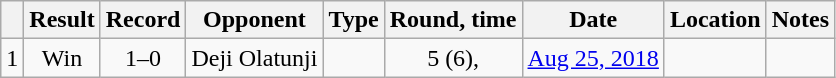<table class="wikitable" style="text-align:center">
<tr>
<th></th>
<th>Result</th>
<th>Record</th>
<th>Opponent</th>
<th>Type</th>
<th>Round, time</th>
<th>Date</th>
<th>Location</th>
<th>Notes</th>
</tr>
<tr>
<td>1</td>
<td>Win</td>
<td>1–0</td>
<td style="text-align:left;">Deji Olatunji</td>
<td></td>
<td>5 (6), </td>
<td><a href='#'>Aug 25, 2018</a></td>
<td style="text-align:left;"></td>
<td></td>
</tr>
</table>
